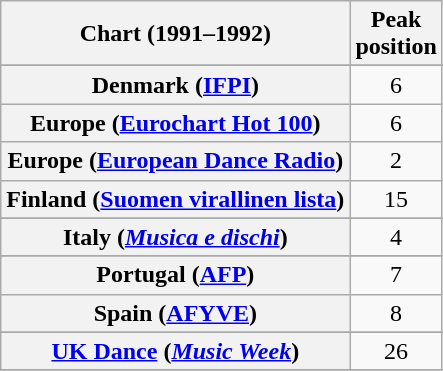<table class="wikitable sortable plainrowheaders" style="text-align:center">
<tr>
<th>Chart (1991–1992)</th>
<th>Peak<br>position</th>
</tr>
<tr>
</tr>
<tr>
</tr>
<tr>
</tr>
<tr>
</tr>
<tr>
</tr>
<tr>
<th scope="row">Denmark (<a href='#'>IFPI</a>)</th>
<td>6</td>
</tr>
<tr>
<th scope="row">Europe (<a href='#'>Eurochart Hot 100</a>)</th>
<td>6</td>
</tr>
<tr>
<th scope="row">Europe (<a href='#'>European Dance Radio</a>)</th>
<td>2</td>
</tr>
<tr>
<th scope="row">Finland (<a href='#'>Suomen virallinen lista</a>)</th>
<td>15</td>
</tr>
<tr>
</tr>
<tr>
</tr>
<tr>
</tr>
<tr>
<th scope="row">Italy (<em><a href='#'>Musica e dischi</a></em>)</th>
<td>4</td>
</tr>
<tr>
</tr>
<tr>
</tr>
<tr>
</tr>
<tr>
</tr>
<tr>
<th scope="row">Portugal (<a href='#'>AFP</a>)</th>
<td>7</td>
</tr>
<tr>
<th scope="row">Spain (<a href='#'>AFYVE</a>)</th>
<td>8</td>
</tr>
<tr>
</tr>
<tr>
</tr>
<tr>
</tr>
<tr>
<th scope="row"><a href='#'>UK Dance</a> (<em><a href='#'>Music Week</a></em>)</th>
<td>26</td>
</tr>
<tr>
</tr>
</table>
